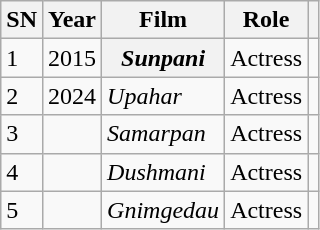<table class="wikitable plainrowheaders sortable">
<tr>
<th>SN</th>
<th>Year</th>
<th>Film</th>
<th>Role</th>
<th class="unsortable"></th>
</tr>
<tr>
<td>1</td>
<td>2015</td>
<th scope="row"><em>Sunpani</em></th>
<td>Actress</td>
<td></td>
</tr>
<tr>
<td>2</td>
<td>2024</td>
<td><em>Upahar</em></td>
<td>Actress</td>
<td></td>
</tr>
<tr>
<td>3</td>
<td></td>
<td><em>Samarpan</em></td>
<td>Actress</td>
<td></td>
</tr>
<tr>
<td>4</td>
<td></td>
<td><em>Dushmani</em></td>
<td>Actress</td>
<td></td>
</tr>
<tr>
<td>5</td>
<td></td>
<td><em>Gnimgedau</em></td>
<td>Actress</td>
<td></td>
</tr>
</table>
